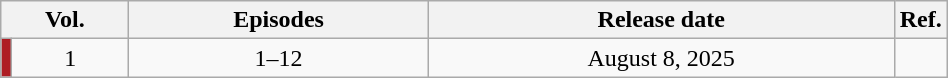<table class="wikitable" style="text-align: center; width: 50%;">
<tr>
<th colspan="2">Vol.</th>
<th>Episodes</th>
<th>Release date</th>
<th width="5%">Ref.</th>
</tr>
<tr>
<td rowspan="2" width="1%" style="background: #AE1C23;"></td>
<td>1</td>
<td>1–12</td>
<td>August 8, 2025</td>
<td></td>
</tr>
</table>
